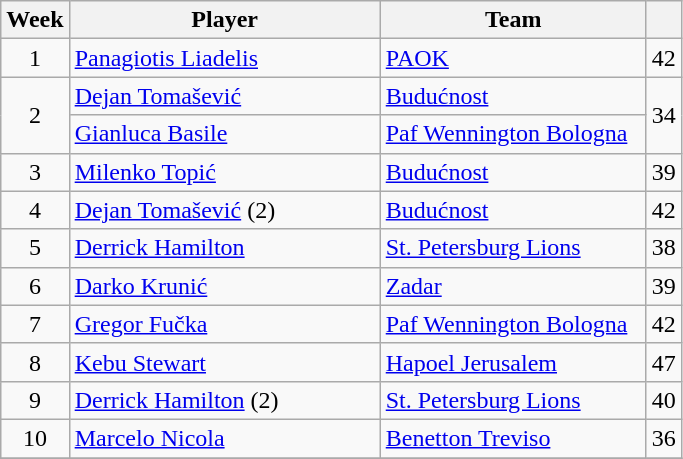<table class="wikitable sortable" style="text-align: center;">
<tr>
<th>Week</th>
<th style="width:200px;">Player</th>
<th style="width:170px;">Team</th>
<th></th>
</tr>
<tr>
<td>1</td>
<td align="left"> <a href='#'>Panagiotis Liadelis</a></td>
<td align="left"> <a href='#'>PAOK</a></td>
<td>42</td>
</tr>
<tr>
<td rowspan=2>2</td>
<td align="left"> <a href='#'>Dejan Tomašević</a></td>
<td align="left"> <a href='#'>Budućnost</a></td>
<td rowspan=2>34</td>
</tr>
<tr>
<td align="left"> <a href='#'>Gianluca Basile</a></td>
<td align="left"> <a href='#'>Paf Wennington Bologna</a></td>
</tr>
<tr>
<td>3</td>
<td align="left"> <a href='#'>Milenko Topić</a></td>
<td align="left"> <a href='#'>Budućnost</a></td>
<td>39</td>
</tr>
<tr>
<td>4</td>
<td align="left"> <a href='#'>Dejan Tomašević</a> (2)</td>
<td align="left"> <a href='#'>Budućnost</a></td>
<td>42</td>
</tr>
<tr>
<td>5</td>
<td align="left"> <a href='#'>Derrick Hamilton</a></td>
<td align="left"> <a href='#'>St. Petersburg Lions</a></td>
<td>38</td>
</tr>
<tr>
<td>6</td>
<td align="left"> <a href='#'>Darko Krunić</a></td>
<td align="left"> <a href='#'>Zadar</a></td>
<td>39</td>
</tr>
<tr>
<td>7</td>
<td align="left"> <a href='#'>Gregor Fučka</a></td>
<td align="left"> <a href='#'>Paf Wennington Bologna</a></td>
<td>42</td>
</tr>
<tr>
<td>8</td>
<td align="left"> <a href='#'>Kebu Stewart</a></td>
<td align="left"> <a href='#'>Hapoel Jerusalem</a></td>
<td>47</td>
</tr>
<tr>
<td>9</td>
<td align="left"> <a href='#'>Derrick Hamilton</a> (2)</td>
<td align="left"> <a href='#'>St. Petersburg Lions</a></td>
<td>40</td>
</tr>
<tr>
<td>10</td>
<td align="left"> <a href='#'>Marcelo Nicola</a></td>
<td align="left"> <a href='#'>Benetton Treviso</a></td>
<td>36</td>
</tr>
<tr>
</tr>
</table>
